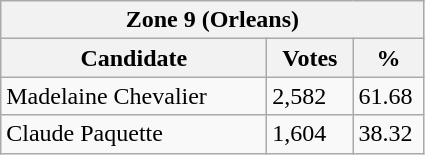<table class="wikitable">
<tr>
<th colspan="3">Zone 9 (Orleans)</th>
</tr>
<tr>
<th style="width: 170px">Candidate</th>
<th style="width: 50px">Votes</th>
<th style="width: 40px">%</th>
</tr>
<tr>
<td>Madelaine Chevalier</td>
<td>2,582</td>
<td>61.68</td>
</tr>
<tr>
<td>Claude Paquette</td>
<td>1,604</td>
<td>38.32</td>
</tr>
</table>
